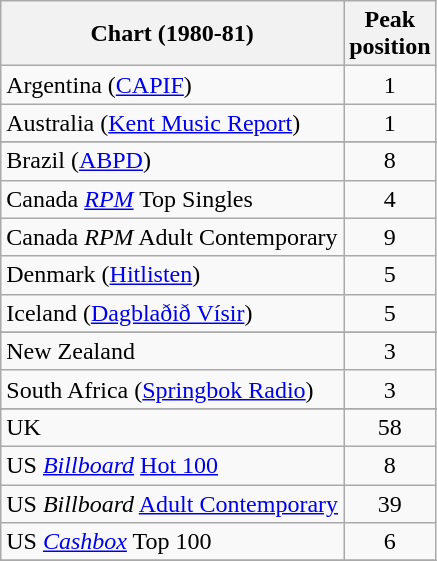<table class="wikitable sortable">
<tr>
<th align="left">Chart (1980-81)</th>
<th align="left">Peak<br>position</th>
</tr>
<tr>
<td>Argentina (<a href='#'>CAPIF</a>)</td>
<td align="center">1</td>
</tr>
<tr>
<td align="left">Australia (<a href='#'>Kent Music Report</a>)</td>
<td style="text-align:center;">1</td>
</tr>
<tr>
</tr>
<tr>
</tr>
<tr>
<td>Brazil (<a href='#'>ABPD</a>)</td>
<td style="text-align:center;">8</td>
</tr>
<tr>
<td>Canada <em><a href='#'>RPM</a></em> Top Singles</td>
<td style="text-align:center;">4</td>
</tr>
<tr>
<td>Canada <em>RPM</em> Adult Contemporary</td>
<td style="text-align:center;">9</td>
</tr>
<tr>
<td align="left">Denmark (<a href='#'>Hitlisten</a>)</td>
<td style="text-align:center;">5</td>
</tr>
<tr>
<td>Iceland (<a href='#'>Dagblaðið Vísir</a>)</td>
<td align="center">5</td>
</tr>
<tr>
</tr>
<tr>
</tr>
<tr>
<td align="left">New Zealand</td>
<td style="text-align:center;">3</td>
</tr>
<tr>
<td align="left">South Africa (<a href='#'>Springbok Radio</a>)</td>
<td style="text-align:center;">3</td>
</tr>
<tr>
</tr>
<tr>
<td align="left">UK</td>
<td style="text-align:center;">58</td>
</tr>
<tr>
<td align="left">US <em><a href='#'>Billboard</a></em> <a href='#'>Hot 100</a></td>
<td style="text-align:center;">8</td>
</tr>
<tr>
<td>US <em>Billboard</em> <a href='#'>Adult Contemporary</a></td>
<td align="center">39</td>
</tr>
<tr>
<td align="left">US <em><a href='#'>Cashbox</a></em> Top 100</td>
<td style="text-align:center;">6</td>
</tr>
<tr>
</tr>
</table>
